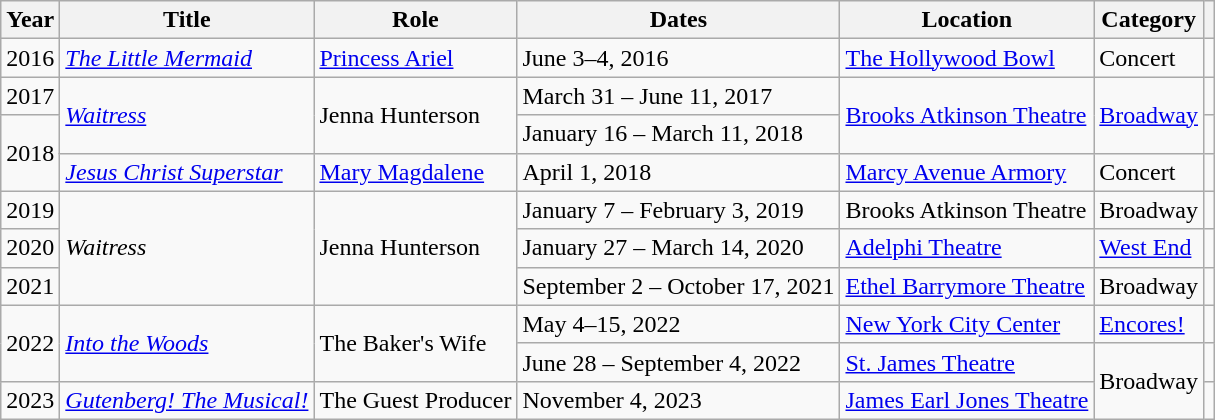<table class="wikitable sortable">
<tr>
<th>Year</th>
<th>Title</th>
<th>Role</th>
<th>Dates</th>
<th>Location</th>
<th>Category</th>
<th class="unsortable"></th>
</tr>
<tr>
<td>2016</td>
<td><em><a href='#'>The Little Mermaid</a></em></td>
<td><a href='#'>Princess Ariel</a></td>
<td>June 3–4, 2016</td>
<td><a href='#'>The Hollywood Bowl</a></td>
<td>Concert</td>
<td></td>
</tr>
<tr>
<td>2017</td>
<td rowspan=2><em><a href='#'>Waitress</a></em></td>
<td rowspan=2>Jenna Hunterson</td>
<td>March 31 – June 11, 2017</td>
<td rowspan=2><a href='#'>Brooks Atkinson Theatre</a></td>
<td rowspan=2><a href='#'>Broadway</a></td>
<td></td>
</tr>
<tr>
<td rowspan=2>2018</td>
<td>January 16 – March 11, 2018</td>
<td></td>
</tr>
<tr>
<td><em><a href='#'>Jesus Christ Superstar</a></em></td>
<td><a href='#'>Mary Magdalene</a></td>
<td>April 1, 2018</td>
<td><a href='#'>Marcy Avenue Armory</a></td>
<td>Concert</td>
<td></td>
</tr>
<tr>
<td>2019</td>
<td rowspan=3><em>Waitress</em></td>
<td rowspan=3>Jenna Hunterson</td>
<td>January 7 – February 3, 2019</td>
<td>Brooks Atkinson Theatre</td>
<td>Broadway</td>
<td></td>
</tr>
<tr>
<td>2020</td>
<td>January 27 – March 14, 2020</td>
<td><a href='#'>Adelphi Theatre</a></td>
<td><a href='#'>West End</a></td>
<td></td>
</tr>
<tr>
<td>2021</td>
<td>September 2 – October 17, 2021</td>
<td><a href='#'>Ethel Barrymore Theatre</a></td>
<td>Broadway</td>
<td></td>
</tr>
<tr>
<td rowspan=2>2022</td>
<td rowspan=2><em><a href='#'>Into the Woods</a></em></td>
<td rowspan=2>The Baker's Wife</td>
<td>May 4–15, 2022</td>
<td><a href='#'>New York City Center</a></td>
<td><a href='#'>Encores!</a></td>
<td></td>
</tr>
<tr>
<td>June 28 – September 4, 2022</td>
<td><a href='#'>St. James Theatre</a></td>
<td rowspan=2>Broadway</td>
<td></td>
</tr>
<tr>
<td>2023</td>
<td><em><a href='#'>Gutenberg! The Musical!</a></em></td>
<td>The Guest Producer</td>
<td>November 4, 2023</td>
<td><a href='#'>James Earl Jones Theatre</a></td>
<td></td>
</tr>
</table>
